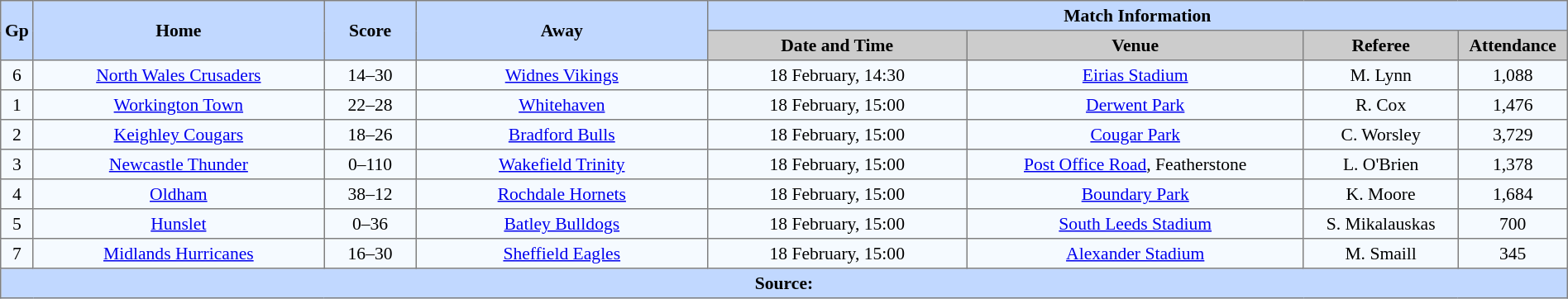<table border=1 style="border-collapse:collapse; font-size:90%; text-align:center;" cellpadding=3 cellspacing=0 width=100%>
<tr bgcolor=#C1D8FF>
<th scope="col" rowspan=2 width=5>Gp</th>
<th scope="col" rowspan=2 width=19%>Home</th>
<th scope="col" rowspan=2 width=6%>Score</th>
<th scope="col" rowspan=2 width=19%>Away</th>
<th colspan=4>Match Information</th>
</tr>
<tr bgcolor=#CCCCCC>
<th scope="col" width=17%>Date and Time</th>
<th scope="col" width=22%>Venue</th>
<th scope="col" width=10%>Referee</th>
<th scope="col" width=7%>Attendance</th>
</tr>
<tr bgcolor=#F5FAFF>
<td>6</td>
<td> <a href='#'>North Wales Crusaders</a></td>
<td>14–30</td>
<td> <a href='#'>Widnes Vikings</a></td>
<td>18 February, 14:30</td>
<td><a href='#'>Eirias Stadium</a></td>
<td>M. Lynn</td>
<td>1,088</td>
</tr>
<tr bgcolor=#F5FAFF>
<td>1</td>
<td> <a href='#'>Workington Town</a></td>
<td>22–28</td>
<td> <a href='#'>Whitehaven</a></td>
<td>18 February, 15:00</td>
<td><a href='#'>Derwent Park</a></td>
<td>R. Cox</td>
<td>1,476</td>
</tr>
<tr bgcolor=#F5FAFF>
<td>2</td>
<td> <a href='#'>Keighley Cougars</a></td>
<td>18–26</td>
<td> <a href='#'>Bradford Bulls</a></td>
<td>18 February, 15:00</td>
<td><a href='#'>Cougar Park</a></td>
<td>C. Worsley</td>
<td>3,729</td>
</tr>
<tr bgcolor=#F5FAFF>
<td>3</td>
<td> <a href='#'>Newcastle Thunder</a></td>
<td>0–110</td>
<td> <a href='#'>Wakefield Trinity</a></td>
<td>18 February, 15:00</td>
<td><a href='#'>Post Office Road</a>, Featherstone</td>
<td>L. O'Brien</td>
<td>1,378</td>
</tr>
<tr bgcolor=#F5FAFF>
<td>4</td>
<td> <a href='#'>Oldham</a></td>
<td>38–12</td>
<td> <a href='#'>Rochdale Hornets</a></td>
<td>18 February, 15:00</td>
<td><a href='#'>Boundary Park</a></td>
<td>K. Moore</td>
<td>1,684</td>
</tr>
<tr bgcolor=#F5FAFF>
<td>5</td>
<td> <a href='#'>Hunslet</a></td>
<td>0–36</td>
<td> <a href='#'>Batley Bulldogs</a></td>
<td>18 February, 15:00</td>
<td><a href='#'>South Leeds Stadium</a></td>
<td>S. Mikalauskas</td>
<td>700</td>
</tr>
<tr bgcolor=#F5FAFF>
<td>7</td>
<td> <a href='#'>Midlands Hurricanes</a></td>
<td>16–30</td>
<td> <a href='#'>Sheffield Eagles</a></td>
<td>18 February, 15:00</td>
<td><a href='#'>Alexander Stadium</a></td>
<td>M. Smaill</td>
<td>345</td>
</tr>
<tr style="background:#c1d8ff;">
<th colspan=8>Source:</th>
</tr>
</table>
